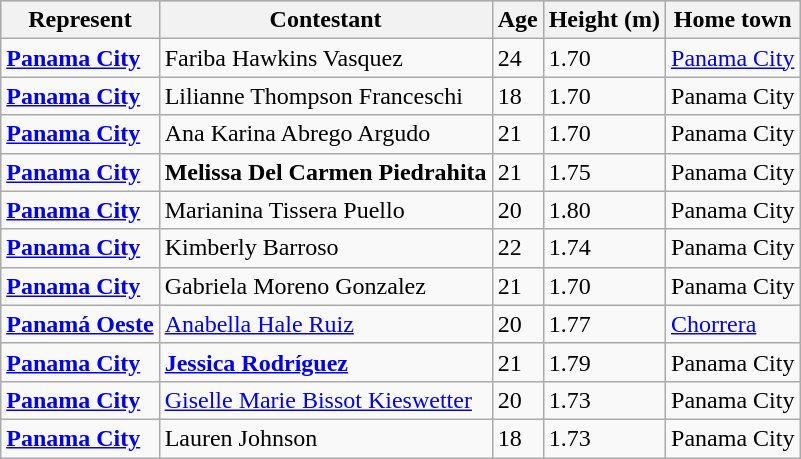<table class="sortable wikitable">
<tr style="background:#ccc;">
<th>Represent</th>
<th>Contestant</th>
<th>Age</th>
<th>Height (m)</th>
<th>Home town</th>
</tr>
<tr>
<td><strong><a href='#'>Panama City</a></strong></td>
<td>Fariba Hawkins Vasquez</td>
<td>24</td>
<td>1.70</td>
<td><a href='#'>Panama City</a></td>
</tr>
<tr>
<td><strong><a href='#'>Panama City</a></strong></td>
<td>Lilianne Thompson Franceschi</td>
<td>18</td>
<td>1.70</td>
<td>Panama City</td>
</tr>
<tr>
<td><strong><a href='#'>Panama City</a></strong></td>
<td>Ana Karina Abrego Argudo</td>
<td>21</td>
<td>1.70</td>
<td>Panama City</td>
</tr>
<tr>
<td><strong><a href='#'>Panama City</a></strong></td>
<td><strong>Melissa Del Carmen Piedrahita</strong></td>
<td>21</td>
<td>1.75</td>
<td>Panama City</td>
</tr>
<tr>
<td><strong><a href='#'>Panama City</a></strong></td>
<td>Marianina Tissera Puello</td>
<td>20</td>
<td>1.80</td>
<td>Panama City</td>
</tr>
<tr>
<td><strong><a href='#'>Panama City</a></strong></td>
<td>Kimberly Barroso</td>
<td>22</td>
<td>1.74</td>
<td>Panama City</td>
</tr>
<tr>
<td><strong><a href='#'>Panama City</a></strong></td>
<td>Gabriela Moreno Gonzalez</td>
<td>21</td>
<td>1.70</td>
<td>Panama City</td>
</tr>
<tr>
<td><strong><a href='#'>Panamá Oeste</a></strong></td>
<td><a href='#'>Anabella Hale Ruiz</a></td>
<td>20</td>
<td>1.77</td>
<td><a href='#'>Chorrera</a></td>
</tr>
<tr>
<td><strong><a href='#'>Panama City</a></strong></td>
<td><strong><a href='#'>Jessica Rodríguez</a></strong></td>
<td>21</td>
<td>1.79</td>
<td>Panama City</td>
</tr>
<tr>
<td><strong><a href='#'>Panama City</a></strong></td>
<td><a href='#'>Giselle Marie Bissot Kieswetter</a></td>
<td>20</td>
<td>1.73</td>
<td>Panama City</td>
</tr>
<tr>
<td><strong><a href='#'>Panama City</a></strong></td>
<td>Lauren Johnson</td>
<td>18</td>
<td>1.73</td>
<td>Panama City</td>
</tr>
</table>
